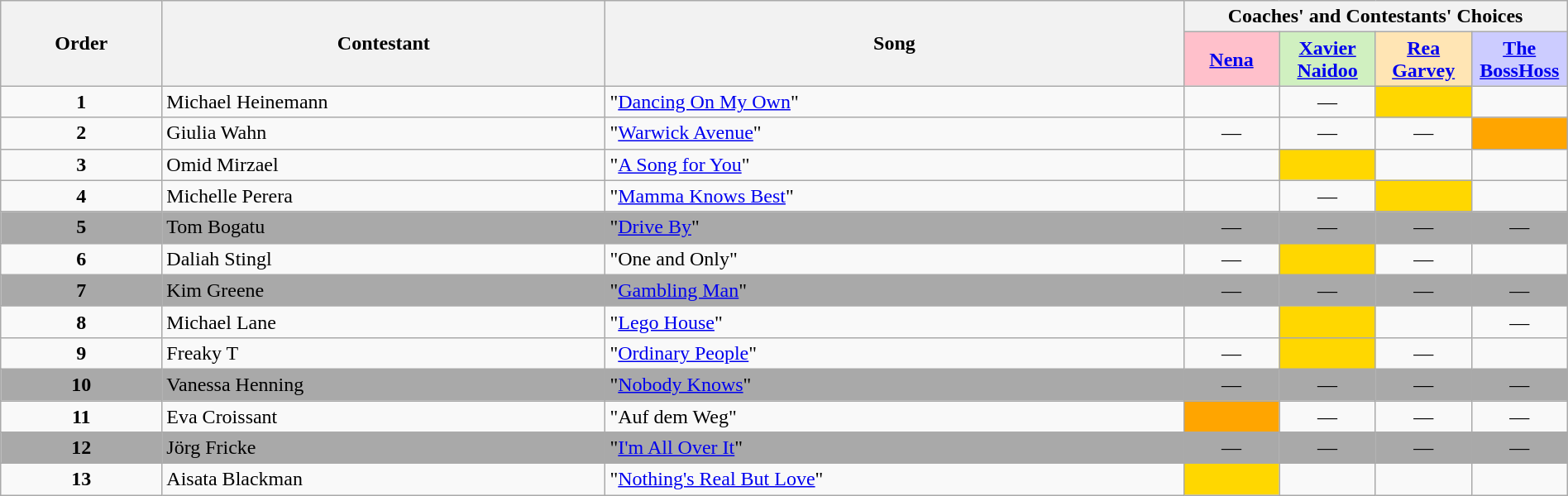<table class="wikitable" style="width:100%;">
<tr>
<th rowspan=2>Order</th>
<th rowspan=2>Contestant</th>
<th rowspan=2>Song</th>
<th colspan=4>Coaches' and Contestants' Choices</th>
</tr>
<tr>
<th style="background-color:pink" width="70"><a href='#'>Nena</a></th>
<th style="background-color:#d0f0c0" width="70"><a href='#'>Xavier Naidoo</a></th>
<th style="background-color:#ffe5b4" width="70"><a href='#'>Rea Garvey</a></th>
<th style="background-color:#ccf" width="70"><a href='#'>The BossHoss</a><br></th>
</tr>
<tr>
<td align="center"><strong>1</strong></td>
<td>Michael Heinemann</td>
<td>"<a href='#'>Dancing On My Own</a>"</td>
<td style=";text-align:center;"></td>
<td align="center">—</td>
<td style="background:gold;text-align:center;"></td>
<td style=";text-align:center;"></td>
</tr>
<tr>
<td align="center"><strong>2</strong></td>
<td>Giulia Wahn</td>
<td>"<a href='#'>Warwick Avenue</a>"</td>
<td align="center">—</td>
<td align="center">—</td>
<td align="center">—</td>
<td style="background:orange;text-align:center;"></td>
</tr>
<tr>
<td align="center"><strong>3</strong></td>
<td>Omid Mirzael</td>
<td>"<a href='#'>A Song for You</a>"</td>
<td style=";text-align:center;"></td>
<td style="background:gold;text-align:center;"></td>
<td style=";text-align:center;"></td>
<td style=";text-align:center;"></td>
</tr>
<tr>
<td align="center"><strong>4</strong></td>
<td>Michelle Perera</td>
<td>"<a href='#'>Mamma Knows Best</a>"</td>
<td style=";text-align:center;"></td>
<td align="center">—</td>
<td style="background:gold;text-align:center;"></td>
<td style=";text-align:center;"></td>
</tr>
<tr bgcolor=darkgrey>
<td align="center"><strong>5</strong></td>
<td>Tom Bogatu</td>
<td>"<a href='#'>Drive By</a>"</td>
<td align="center">—</td>
<td align="center">—</td>
<td align="center">—</td>
<td align="center">—</td>
</tr>
<tr>
<td align="center"><strong>6</strong></td>
<td>Daliah Stingl</td>
<td>"One and Only"</td>
<td align="center">—</td>
<td style="background:gold;text-align:center;"></td>
<td align="center">—</td>
<td style=";text-align:center;"></td>
</tr>
<tr bgcolor=darkgrey>
<td align="center"><strong>7</strong></td>
<td>Kim Greene</td>
<td>"<a href='#'>Gambling Man</a>"</td>
<td align="center">—</td>
<td align="center">—</td>
<td align="center">—</td>
<td align="center">—</td>
</tr>
<tr>
<td align="center"><strong>8</strong></td>
<td>Michael Lane</td>
<td>"<a href='#'>Lego House</a>"</td>
<td style=";text-align:center;"></td>
<td style="background:gold;text-align:center;"></td>
<td style=";text-align:center;"></td>
<td align="center">—</td>
</tr>
<tr>
<td align="center"><strong>9</strong></td>
<td>Freaky T</td>
<td>"<a href='#'>Ordinary People</a>"</td>
<td align="center">—</td>
<td style="background:gold;text-align:center;"></td>
<td align="center">—</td>
<td style=";text-align:center;"></td>
</tr>
<tr bgcolor=darkgrey>
<td align="center"><strong>10</strong></td>
<td>Vanessa Henning</td>
<td>"<a href='#'>Nobody Knows</a>"</td>
<td align="center">—</td>
<td align="center">—</td>
<td align="center">—</td>
<td align="center">—</td>
</tr>
<tr>
<td align="center"><strong>11</strong></td>
<td>Eva Croissant</td>
<td>"Auf dem Weg"</td>
<td style="background:orange;text-align:center;"></td>
<td align="center">—</td>
<td align="center">—</td>
<td align="center">—</td>
</tr>
<tr bgcolor=darkgrey>
<td align="center"><strong>12</strong></td>
<td>Jörg Fricke</td>
<td>"<a href='#'>I'm All Over It</a>"</td>
<td align="center">—</td>
<td align="center">—</td>
<td align="center">—</td>
<td align="center">—</td>
</tr>
<tr>
<td align="center"><strong>13</strong></td>
<td>Aisata Blackman</td>
<td>"<a href='#'>Nothing's Real But Love</a>"</td>
<td style="background:gold;text-align:center;"></td>
<td style=";text-align:center;"></td>
<td style=";text-align:center;"></td>
<td style=";text-align:center;"></td>
</tr>
</table>
